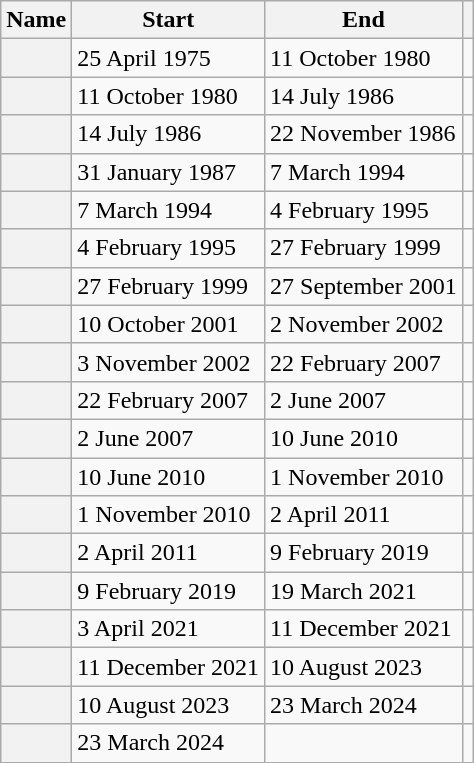<table class="wikitable sortable">
<tr>
<th scope="col">Name</th>
<th scope="col">Start</th>
<th scope="col">End</th>
<th scope="col" class="unsortable"></th>
</tr>
<tr>
<th scope="row"></th>
<td>25 April 1975</td>
<td>11 October 1980</td>
<td></td>
</tr>
<tr>
<th scope="row"></th>
<td>11 October 1980</td>
<td>14 July 1986</td>
<td></td>
</tr>
<tr>
<th scope="row"></th>
<td>14 July 1986</td>
<td>22 November 1986</td>
<td></td>
</tr>
<tr>
<th scope="row"></th>
<td>31 January 1987</td>
<td>7 March 1994</td>
<td></td>
</tr>
<tr>
<th scope="row"></th>
<td>7 March 1994</td>
<td>4 February 1995</td>
<td></td>
</tr>
<tr>
<th scope="row"></th>
<td>4 February 1995</td>
<td>27 February 1999</td>
<td></td>
</tr>
<tr>
<th scope="row"></th>
<td>27 February 1999</td>
<td>27 September 2001</td>
<td></td>
</tr>
<tr>
<th scope="row"></th>
<td>10 October 2001</td>
<td>2 November 2002</td>
<td></td>
</tr>
<tr>
<th scope="row"></th>
<td>3 November 2002</td>
<td>22 February 2007</td>
<td></td>
</tr>
<tr>
<th scope="row"></th>
<td>22 February 2007</td>
<td>2 June 2007</td>
<td></td>
</tr>
<tr>
<th scope="row"></th>
<td>2 June 2007</td>
<td>10 June 2010</td>
<td></td>
</tr>
<tr>
<th scope="row"></th>
<td>10 June 2010</td>
<td>1 November 2010</td>
<td></td>
</tr>
<tr>
<th scope="row"></th>
<td>1 November 2010</td>
<td>2 April 2011</td>
<td></td>
</tr>
<tr>
<th scope="row"></th>
<td>2 April 2011</td>
<td>9 February 2019</td>
<td></td>
</tr>
<tr>
<th scope="row"></th>
<td>9 February 2019</td>
<td>19 March 2021</td>
<td></td>
</tr>
<tr>
<th scope="row"></th>
<td>3 April 2021</td>
<td>11 December 2021</td>
<td></td>
</tr>
<tr>
<th scope="row"></th>
<td>11 December 2021</td>
<td>10 August 2023</td>
<td></td>
</tr>
<tr>
<th scope="row"></th>
<td>10 August 2023</td>
<td>23 March 2024</td>
<td></td>
</tr>
<tr>
<th scope="row"></th>
<td>23 March 2024</td>
<td></td>
<td></td>
</tr>
</table>
